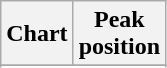<table class="wikitable sortable plainrowheaders" style="text-align:center">
<tr>
<th scope="col">Chart</th>
<th scope="col">Peak<br>position</th>
</tr>
<tr>
</tr>
<tr>
</tr>
<tr>
</tr>
<tr>
</tr>
<tr>
</tr>
<tr>
</tr>
</table>
